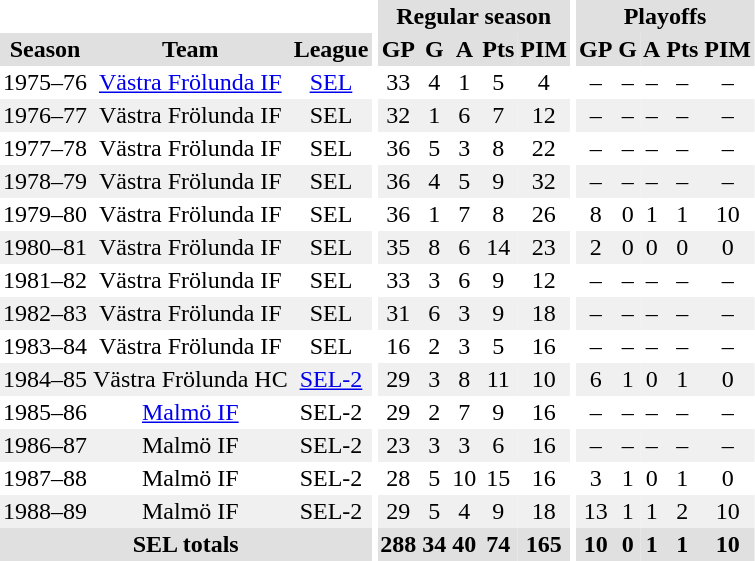<table BORDER="0" CELLPADDING="2" CELLSPACING="0" ID="Table3" style="text-align:center">
<tr bgcolor="#e0e0e0">
<th colspan="3" bgcolor="#ffffff"></th>
<th rowspan="99" bgcolor="#ffffff"></th>
<th colspan="5">Regular season</th>
<th rowspan="99" bgcolor="#ffffff"></th>
<th colspan="5">Playoffs</th>
</tr>
<tr bgcolor="#e0e0e0">
<th>Season</th>
<th>Team</th>
<th>League</th>
<th>GP</th>
<th>G</th>
<th>A</th>
<th>Pts</th>
<th>PIM</th>
<th>GP</th>
<th>G</th>
<th>A</th>
<th>Pts</th>
<th>PIM</th>
</tr>
<tr>
<td>1975–76</td>
<td><a href='#'>Västra Frölunda IF</a></td>
<td><a href='#'>SEL</a></td>
<td>33</td>
<td>4</td>
<td>1</td>
<td>5</td>
<td>4</td>
<td>–</td>
<td>–</td>
<td>–</td>
<td>–</td>
<td>–</td>
</tr>
<tr bgcolor="#f0f0f0">
<td>1976–77</td>
<td>Västra Frölunda IF</td>
<td>SEL</td>
<td>32</td>
<td>1</td>
<td>6</td>
<td>7</td>
<td>12</td>
<td>–</td>
<td>–</td>
<td>–</td>
<td>–</td>
<td>–</td>
</tr>
<tr>
<td>1977–78</td>
<td>Västra Frölunda IF</td>
<td>SEL</td>
<td>36</td>
<td>5</td>
<td>3</td>
<td>8</td>
<td>22</td>
<td>–</td>
<td>–</td>
<td>–</td>
<td>–</td>
<td>–</td>
</tr>
<tr bgcolor="#f0f0f0">
<td>1978–79</td>
<td>Västra Frölunda IF</td>
<td>SEL</td>
<td>36</td>
<td>4</td>
<td>5</td>
<td>9</td>
<td>32</td>
<td>–</td>
<td>–</td>
<td>–</td>
<td>–</td>
<td>–</td>
</tr>
<tr>
<td>1979–80</td>
<td>Västra Frölunda IF</td>
<td>SEL</td>
<td>36</td>
<td>1</td>
<td>7</td>
<td>8</td>
<td>26</td>
<td>8</td>
<td>0</td>
<td>1</td>
<td>1</td>
<td>10</td>
</tr>
<tr bgcolor="#f0f0f0">
<td>1980–81</td>
<td>Västra Frölunda IF</td>
<td>SEL</td>
<td>35</td>
<td>8</td>
<td>6</td>
<td>14</td>
<td>23</td>
<td>2</td>
<td>0</td>
<td>0</td>
<td>0</td>
<td>0</td>
</tr>
<tr>
<td>1981–82</td>
<td>Västra Frölunda IF</td>
<td>SEL</td>
<td>33</td>
<td>3</td>
<td>6</td>
<td>9</td>
<td>12</td>
<td>–</td>
<td>–</td>
<td>–</td>
<td>–</td>
<td>–</td>
</tr>
<tr bgcolor="#f0f0f0">
<td>1982–83</td>
<td>Västra Frölunda IF</td>
<td>SEL</td>
<td>31</td>
<td>6</td>
<td>3</td>
<td>9</td>
<td>18</td>
<td>–</td>
<td>–</td>
<td>–</td>
<td>–</td>
<td>–</td>
</tr>
<tr>
<td>1983–84</td>
<td>Västra Frölunda IF</td>
<td>SEL</td>
<td>16</td>
<td>2</td>
<td>3</td>
<td>5</td>
<td>16</td>
<td>–</td>
<td>–</td>
<td>–</td>
<td>–</td>
<td>–</td>
</tr>
<tr bgcolor="#f0f0f0">
<td>1984–85</td>
<td>Västra Frölunda HC</td>
<td><a href='#'>SEL-2</a></td>
<td>29</td>
<td>3</td>
<td>8</td>
<td>11</td>
<td>10</td>
<td>6</td>
<td>1</td>
<td>0</td>
<td>1</td>
<td>0</td>
</tr>
<tr>
<td>1985–86</td>
<td><a href='#'>Malmö IF</a></td>
<td>SEL-2</td>
<td>29</td>
<td>2</td>
<td>7</td>
<td>9</td>
<td>16</td>
<td>–</td>
<td>–</td>
<td>–</td>
<td>–</td>
<td>–</td>
</tr>
<tr bgcolor="#f0f0f0">
<td>1986–87</td>
<td>Malmö IF</td>
<td>SEL-2</td>
<td>23</td>
<td>3</td>
<td>3</td>
<td>6</td>
<td>16</td>
<td>–</td>
<td>–</td>
<td>–</td>
<td>–</td>
<td>–</td>
</tr>
<tr>
<td>1987–88</td>
<td>Malmö IF</td>
<td>SEL-2</td>
<td>28</td>
<td>5</td>
<td>10</td>
<td>15</td>
<td>16</td>
<td>3</td>
<td>1</td>
<td>0</td>
<td>1</td>
<td>0</td>
</tr>
<tr bgcolor="#f0f0f0">
<td>1988–89</td>
<td>Malmö IF</td>
<td>SEL-2</td>
<td>29</td>
<td>5</td>
<td>4</td>
<td>9</td>
<td>18</td>
<td>13</td>
<td>1</td>
<td>1</td>
<td>2</td>
<td>10</td>
</tr>
<tr bgcolor="#e0e0e0">
<th colspan="3">SEL totals</th>
<th>288</th>
<th>34</th>
<th>40</th>
<th>74</th>
<th>165</th>
<th>10</th>
<th>0</th>
<th>1</th>
<th>1</th>
<th>10</th>
</tr>
</table>
